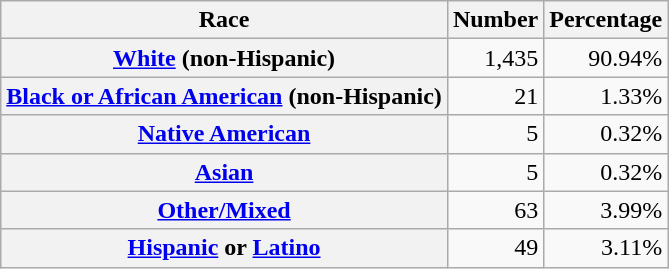<table class="wikitable" style="text-align:right">
<tr>
<th scope="col">Race</th>
<th scope="col">Number</th>
<th scope="col">Percentage</th>
</tr>
<tr>
<th scope="row"><a href='#'>White</a> (non-Hispanic)</th>
<td>1,435</td>
<td>90.94%</td>
</tr>
<tr>
<th scope="row"><a href='#'>Black or African American</a> (non-Hispanic)</th>
<td>21</td>
<td>1.33%</td>
</tr>
<tr>
<th scope="row"><a href='#'>Native American</a></th>
<td>5</td>
<td>0.32%</td>
</tr>
<tr>
<th scope="row"><a href='#'>Asian</a></th>
<td>5</td>
<td>0.32%</td>
</tr>
<tr>
<th scope="row"><a href='#'>Other/Mixed</a></th>
<td>63</td>
<td>3.99%</td>
</tr>
<tr>
<th scope="row"><a href='#'>Hispanic</a> or <a href='#'>Latino</a></th>
<td>49</td>
<td>3.11%</td>
</tr>
</table>
